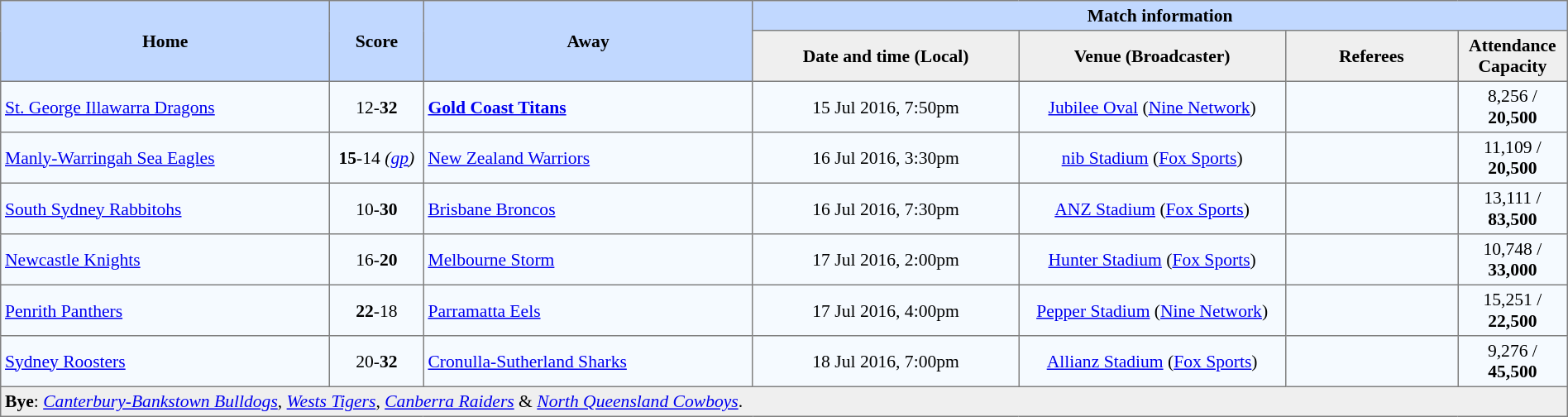<table border="1" cellpadding="3" cellspacing="0" style="border-collapse:collapse; font-size:90%; width:100%;">
<tr style="background:#c1d8ff;">
<th rowspan="2" style="width:21%;">Home</th>
<th rowspan="2" style="width:6%;">Score</th>
<th rowspan="2" style="width:21%;">Away</th>
<th colspan=6>Match information</th>
</tr>
<tr style="background:#efefef;">
<th width=17%>Date and time (Local)</th>
<th width="17%">Venue (Broadcaster)</th>
<th width=11%>Referees</th>
<th width=7%>Attendance <strong>Capacity</strong></th>
</tr>
<tr style="text-align:center; background:#f5faff;">
<td align="left"> <a href='#'>St. George Illawarra Dragons</a></td>
<td>12-<strong>32</strong></td>
<td align="left"><strong> <a href='#'>Gold Coast Titans</a></strong></td>
<td>15 Jul 2016, 7:50pm</td>
<td><a href='#'>Jubilee Oval</a>  (<a href='#'>Nine Network</a>)</td>
<td></td>
<td>8,256 / <strong>20,500</strong></td>
</tr>
<tr style="text-align:center; background:#f5faff;">
<td align="left"> <a href='#'>Manly-Warringah Sea Eagles</a></td>
<td><strong>15</strong>-14 <em>(<a href='#'>gp</a>)</em></td>
<td align="left"> <a href='#'>New Zealand Warriors</a></td>
<td>16 Jul 2016, 3:30pm</td>
<td><a href='#'>nib Stadium</a>  (<a href='#'>Fox Sports</a>)</td>
<td></td>
<td>11,109 / <strong>20,500</strong></td>
</tr>
<tr style="text-align:center; background:#f5faff;">
<td align="left"> <a href='#'>South Sydney Rabbitohs</a></td>
<td>10-<strong>30</strong></td>
<td align="left"> <a href='#'>Brisbane Broncos</a></td>
<td>16 Jul 2016, 7:30pm</td>
<td><a href='#'>ANZ Stadium</a>  (<a href='#'>Fox Sports</a>)</td>
<td></td>
<td>13,111 / <strong>83,500</strong></td>
</tr>
<tr style="text-align:center; background:#f5faff;">
<td align="left"> <a href='#'>Newcastle Knights</a></td>
<td>16-<strong>20</strong></td>
<td align="left"> <a href='#'>Melbourne Storm</a></td>
<td>17 Jul 2016, 2:00pm</td>
<td><a href='#'>Hunter Stadium</a>  (<a href='#'>Fox Sports</a>)</td>
<td></td>
<td>10,748 / <strong>33,000</strong></td>
</tr>
<tr style="text-align:center; background:#f5faff;">
<td align="left"> <a href='#'>Penrith Panthers</a></td>
<td><strong>22</strong>-18</td>
<td align="left"> <a href='#'>Parramatta Eels</a></td>
<td>17 Jul 2016, 4:00pm</td>
<td><a href='#'>Pepper Stadium</a>  (<a href='#'>Nine Network</a>)</td>
<td></td>
<td>15,251 / <strong>22,500</strong></td>
</tr>
<tr style="text-align:center; background:#f5faff;">
<td align="left"> <a href='#'>Sydney Roosters</a></td>
<td>20-<strong>32</strong></td>
<td align="left"> <a href='#'>Cronulla-Sutherland Sharks</a></td>
<td>18 Jul 2016, 7:00pm</td>
<td><a href='#'>Allianz Stadium</a>  (<a href='#'>Fox Sports</a>)</td>
<td></td>
<td>9,276 / <strong>45,500</strong></td>
</tr>
<tr style="text-align:center; background:#efefef;">
<td colspan="7" align="left"><strong>Bye</strong>: <em><a href='#'>Canterbury-Bankstown Bulldogs</a></em>, <em><a href='#'>Wests Tigers</a></em>, <em><a href='#'>Canberra Raiders</a></em> & <em><a href='#'>North Queensland Cowboys</a></em>.</td>
</tr>
</table>
